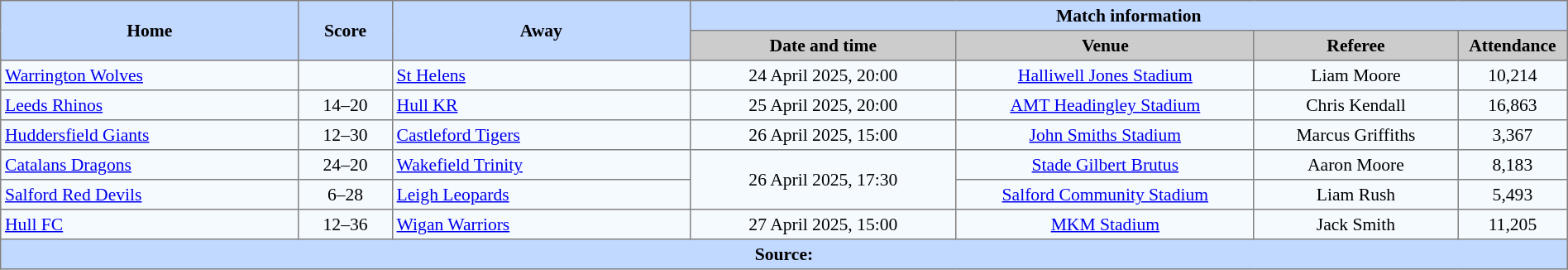<table border=1 style="border-collapse:collapse; font-size:90%; text-align:center;" cellpadding=3 cellspacing=0 width=100%>
<tr style="background:#C1D8ff;">
<th scope="col" rowspan=2 width=19%>Home</th>
<th scope="col" rowspan=2 width=6%>Score</th>
<th scope="col" rowspan=2 width=19%>Away</th>
<th colspan=4>Match information</th>
</tr>
<tr style="background:#CCCCCC;">
<th scope="col" width=17%>Date and time</th>
<th scope="col" width=19%>Venue</th>
<th scope="col" width=13%>Referee</th>
<th scope="col" width=7%>Attendance</th>
</tr>
<tr style="background:#F5FAFF;">
<td style="text-align:left;"> <a href='#'>Warrington Wolves</a></td>
<td></td>
<td style="text-align:left;"> <a href='#'>St Helens</a></td>
<td>24 April 2025, 20:00</td>
<td><a href='#'>Halliwell Jones Stadium</a></td>
<td>Liam Moore</td>
<td>10,214</td>
</tr>
<tr style="background:#F5FAFF;">
<td style="text-align:left;"> <a href='#'>Leeds Rhinos</a></td>
<td>14–20</td>
<td style="text-align:left;"> <a href='#'>Hull KR</a></td>
<td>25 April 2025, 20:00</td>
<td><a href='#'>AMT Headingley Stadium</a></td>
<td>Chris Kendall</td>
<td>16,863</td>
</tr>
<tr style="background:#F5FAFF;">
<td style="text-align:left;"> <a href='#'>Huddersfield Giants</a></td>
<td>12–30</td>
<td style="text-align:left;"> <a href='#'>Castleford Tigers</a></td>
<td>26 April 2025, 15:00</td>
<td><a href='#'>John Smiths Stadium</a></td>
<td>Marcus Griffiths</td>
<td>3,367</td>
</tr>
<tr style="background:#F5FAFF;">
<td style="text-align:left;"> <a href='#'>Catalans Dragons</a></td>
<td>24–20 </td>
<td style="text-align:left;"> <a href='#'>Wakefield Trinity</a></td>
<td Rowspan=2>26 April 2025, 17:30</td>
<td><a href='#'>Stade Gilbert Brutus</a></td>
<td>Aaron Moore</td>
<td>8,183</td>
</tr>
<tr style="background:#F5FAFF;">
<td style="text-align:left;"> <a href='#'>Salford Red Devils</a></td>
<td>6–28</td>
<td style="text-align:left;"> <a href='#'>Leigh Leopards</a></td>
<td><a href='#'>Salford Community Stadium</a></td>
<td>Liam Rush</td>
<td>5,493</td>
</tr>
<tr style="background:#F5FAFF;">
<td style="text-align:left;"> <a href='#'>Hull FC</a></td>
<td>12–36</td>
<td style="text-align:left;"> <a href='#'>Wigan Warriors</a></td>
<td>27 April 2025, 15:00</td>
<td><a href='#'>MKM Stadium</a></td>
<td>Jack Smith</td>
<td>11,205</td>
</tr>
<tr style="background:#c1d8ff;">
<th colspan=7>Source:</th>
</tr>
</table>
